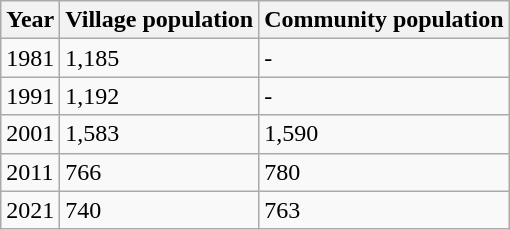<table class="wikitable">
<tr>
<th>Year</th>
<th>Village population</th>
<th>Community population</th>
</tr>
<tr>
<td>1981</td>
<td>1,185</td>
<td>-</td>
</tr>
<tr>
<td>1991</td>
<td>1,192</td>
<td>-</td>
</tr>
<tr>
<td>2001</td>
<td>1,583</td>
<td>1,590</td>
</tr>
<tr>
<td>2011</td>
<td>766</td>
<td>780</td>
</tr>
<tr>
<td>2021</td>
<td>740</td>
<td>763</td>
</tr>
</table>
